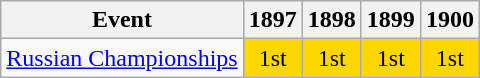<table class="wikitable" style="text-align:center">
<tr>
<th>Event</th>
<th>1897</th>
<th>1898</th>
<th>1899</th>
<th>1900</th>
</tr>
<tr>
<td align=left><a href='#'>Russian Championships</a></td>
<td bgcolor=gold>1st</td>
<td bgcolor=gold>1st</td>
<td bgcolor=gold>1st</td>
<td bgcolor=gold>1st</td>
</tr>
</table>
